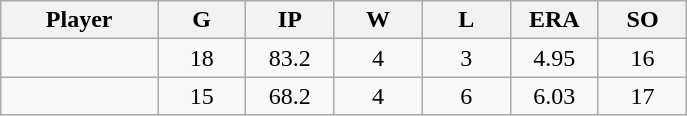<table class="wikitable sortable">
<tr>
<th width="16%" bgcolor="#ddddff">Player</th>
<th width="9%" bgcolor="#ddddff">G</th>
<th width="9%" bgcolor="#ddddff">IP</th>
<th width="9%" bgcolor="#ddddff">W</th>
<th width="9%" bgcolor="#ddddff">L</th>
<th width="9%" bgcolor="#ddddff">ERA</th>
<th width="9%" bgcolor="#ddddff">SO</th>
</tr>
<tr align="center">
<td></td>
<td>18</td>
<td>83.2</td>
<td>4</td>
<td>3</td>
<td>4.95</td>
<td>16</td>
</tr>
<tr align="center">
<td></td>
<td>15</td>
<td>68.2</td>
<td>4</td>
<td>6</td>
<td>6.03</td>
<td>17</td>
</tr>
</table>
